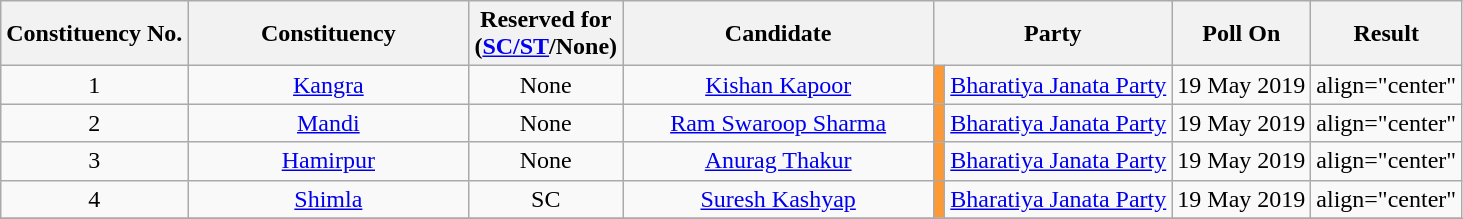<table class="wikitable sortable" style="text-align:center;">
<tr>
<th>Constituency No.</th>
<th style="width:180px;">Constituency</th>
<th>Reserved for<br>(<a href='#'>SC/ST</a>/None)</th>
<th style="width:200px;">Candidate</th>
<th colspan="2">Party</th>
<th>Poll On</th>
<th>Result</th>
</tr>
<tr>
<td align="center">1</td>
<td><a href='#'>Kangra</a></td>
<td align="center">None</td>
<td><a href='#'>Kishan Kapoor</a></td>
<td bgcolor=#FF9933></td>
<td><a href='#'>Bharatiya Janata Party</a></td>
<td align="center">19 May 2019</td>
<td>align="center" </td>
</tr>
<tr>
<td align="center">2</td>
<td><a href='#'>Mandi</a></td>
<td align="center">None</td>
<td><a href='#'>Ram Swaroop Sharma</a></td>
<td bgcolor=#FF9933></td>
<td><a href='#'>Bharatiya Janata Party</a></td>
<td align="center">19 May 2019</td>
<td>align="center" </td>
</tr>
<tr>
<td align="center">3</td>
<td><a href='#'>Hamirpur</a></td>
<td align="center">None</td>
<td><a href='#'>Anurag Thakur</a></td>
<td bgcolor=#FF9933></td>
<td><a href='#'>Bharatiya Janata Party</a></td>
<td align="center">19 May 2019</td>
<td>align="center" </td>
</tr>
<tr>
<td align="center">4</td>
<td><a href='#'>Shimla</a></td>
<td align="center">SC</td>
<td><a href='#'>Suresh Kashyap</a></td>
<td bgcolor=#FF9933></td>
<td><a href='#'>Bharatiya Janata Party</a></td>
<td align="center">19 May 2019</td>
<td>align="center" </td>
</tr>
<tr>
</tr>
</table>
